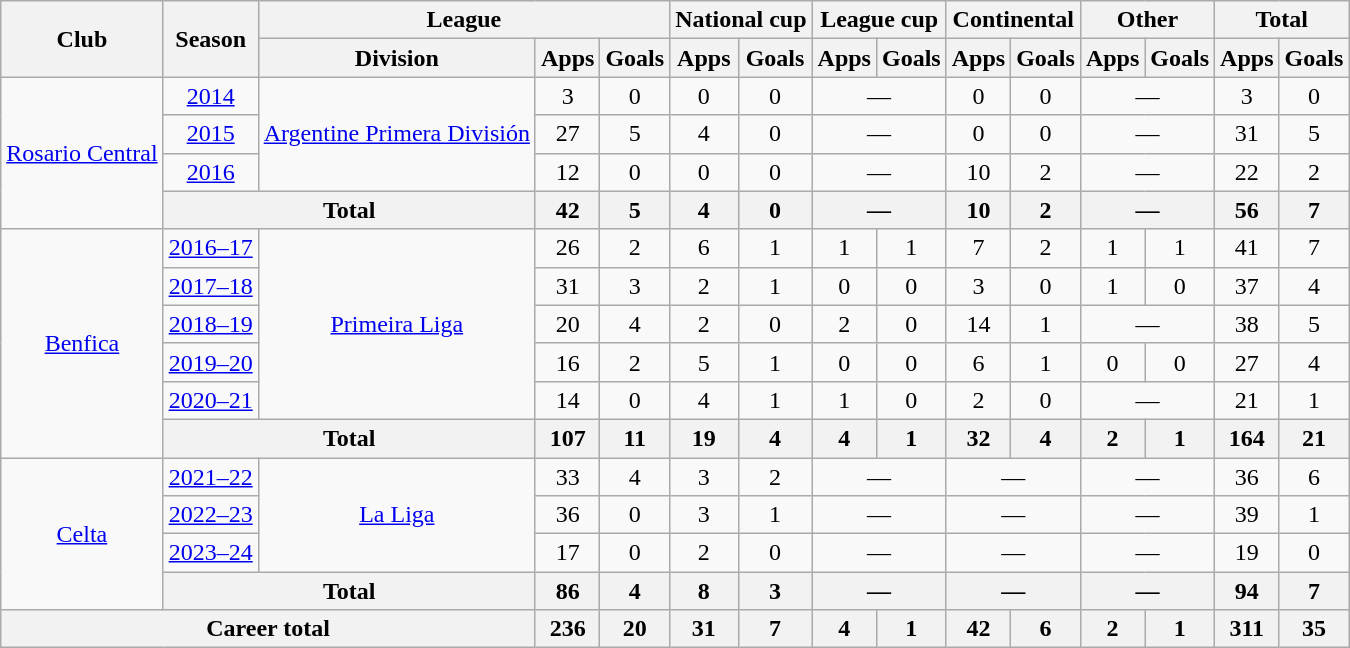<table class="wikitable" style="text-align:center">
<tr>
<th rowspan="2">Club</th>
<th rowspan="2">Season</th>
<th colspan="3">League</th>
<th colspan="2">National cup</th>
<th colspan="2">League cup</th>
<th colspan="2">Continental</th>
<th colspan="2">Other</th>
<th colspan="2">Total</th>
</tr>
<tr>
<th>Division</th>
<th>Apps</th>
<th>Goals</th>
<th>Apps</th>
<th>Goals</th>
<th>Apps</th>
<th>Goals</th>
<th>Apps</th>
<th>Goals</th>
<th>Apps</th>
<th>Goals</th>
<th>Apps</th>
<th>Goals</th>
</tr>
<tr>
<td rowspan="4"><a href='#'>Rosario Central</a></td>
<td><a href='#'>2014</a></td>
<td rowspan="3"><a href='#'>Argentine Primera División</a></td>
<td>3</td>
<td>0</td>
<td>0</td>
<td>0</td>
<td colspan="2">—</td>
<td>0</td>
<td>0</td>
<td colspan="2">—</td>
<td>3</td>
<td>0</td>
</tr>
<tr>
<td><a href='#'>2015</a></td>
<td>27</td>
<td>5</td>
<td>4</td>
<td>0</td>
<td colspan="2">—</td>
<td>0</td>
<td>0</td>
<td colspan="2">—</td>
<td>31</td>
<td>5</td>
</tr>
<tr>
<td><a href='#'>2016</a></td>
<td>12</td>
<td>0</td>
<td>0</td>
<td>0</td>
<td colspan="2">—</td>
<td>10</td>
<td>2</td>
<td colspan="2">—</td>
<td>22</td>
<td>2</td>
</tr>
<tr>
<th colspan="2">Total</th>
<th>42</th>
<th>5</th>
<th>4</th>
<th>0</th>
<th colspan="2">—</th>
<th>10</th>
<th>2</th>
<th colspan="2">—</th>
<th>56</th>
<th>7</th>
</tr>
<tr>
<td rowspan="6"><a href='#'>Benfica</a></td>
<td><a href='#'>2016–17</a></td>
<td rowspan="5"><a href='#'>Primeira Liga</a></td>
<td>26</td>
<td>2</td>
<td>6</td>
<td>1</td>
<td>1</td>
<td>1</td>
<td>7</td>
<td>2</td>
<td>1</td>
<td>1</td>
<td>41</td>
<td>7</td>
</tr>
<tr>
<td><a href='#'>2017–18</a></td>
<td>31</td>
<td>3</td>
<td>2</td>
<td>1</td>
<td>0</td>
<td>0</td>
<td>3</td>
<td>0</td>
<td>1</td>
<td>0</td>
<td>37</td>
<td>4</td>
</tr>
<tr>
<td><a href='#'>2018–19</a></td>
<td>20</td>
<td>4</td>
<td>2</td>
<td>0</td>
<td>2</td>
<td>0</td>
<td>14</td>
<td>1</td>
<td colspan="2">—</td>
<td>38</td>
<td>5</td>
</tr>
<tr>
<td><a href='#'>2019–20</a></td>
<td>16</td>
<td>2</td>
<td>5</td>
<td>1</td>
<td>0</td>
<td>0</td>
<td>6</td>
<td>1</td>
<td>0</td>
<td>0</td>
<td>27</td>
<td>4</td>
</tr>
<tr>
<td><a href='#'>2020–21</a></td>
<td>14</td>
<td>0</td>
<td>4</td>
<td>1</td>
<td>1</td>
<td>0</td>
<td>2</td>
<td>0</td>
<td colspan="2">—</td>
<td>21</td>
<td>1</td>
</tr>
<tr>
<th colspan="2">Total</th>
<th>107</th>
<th>11</th>
<th>19</th>
<th>4</th>
<th>4</th>
<th>1</th>
<th>32</th>
<th>4</th>
<th>2</th>
<th>1</th>
<th>164</th>
<th>21</th>
</tr>
<tr>
<td rowspan="4"><a href='#'>Celta</a></td>
<td><a href='#'>2021–22</a></td>
<td rowspan="3"><a href='#'>La Liga</a></td>
<td>33</td>
<td>4</td>
<td>3</td>
<td>2</td>
<td colspan="2">—</td>
<td colspan="2">—</td>
<td colspan="2">—</td>
<td>36</td>
<td>6</td>
</tr>
<tr>
<td><a href='#'>2022–23</a></td>
<td>36</td>
<td>0</td>
<td>3</td>
<td>1</td>
<td colspan="2">—</td>
<td colspan="2">—</td>
<td colspan="2">—</td>
<td>39</td>
<td>1</td>
</tr>
<tr>
<td><a href='#'>2023–24</a></td>
<td>17</td>
<td>0</td>
<td>2</td>
<td>0</td>
<td colspan="2">—</td>
<td colspan="2">—</td>
<td colspan="2">—</td>
<td>19</td>
<td>0</td>
</tr>
<tr>
<th colspan="2">Total</th>
<th>86</th>
<th>4</th>
<th>8</th>
<th>3</th>
<th colspan="2">—</th>
<th colspan="2">—</th>
<th colspan="2">—</th>
<th>94</th>
<th>7</th>
</tr>
<tr>
<th colspan="3">Career total</th>
<th>236</th>
<th>20</th>
<th>31</th>
<th>7</th>
<th>4</th>
<th>1</th>
<th>42</th>
<th>6</th>
<th>2</th>
<th>1</th>
<th>311</th>
<th>35</th>
</tr>
</table>
